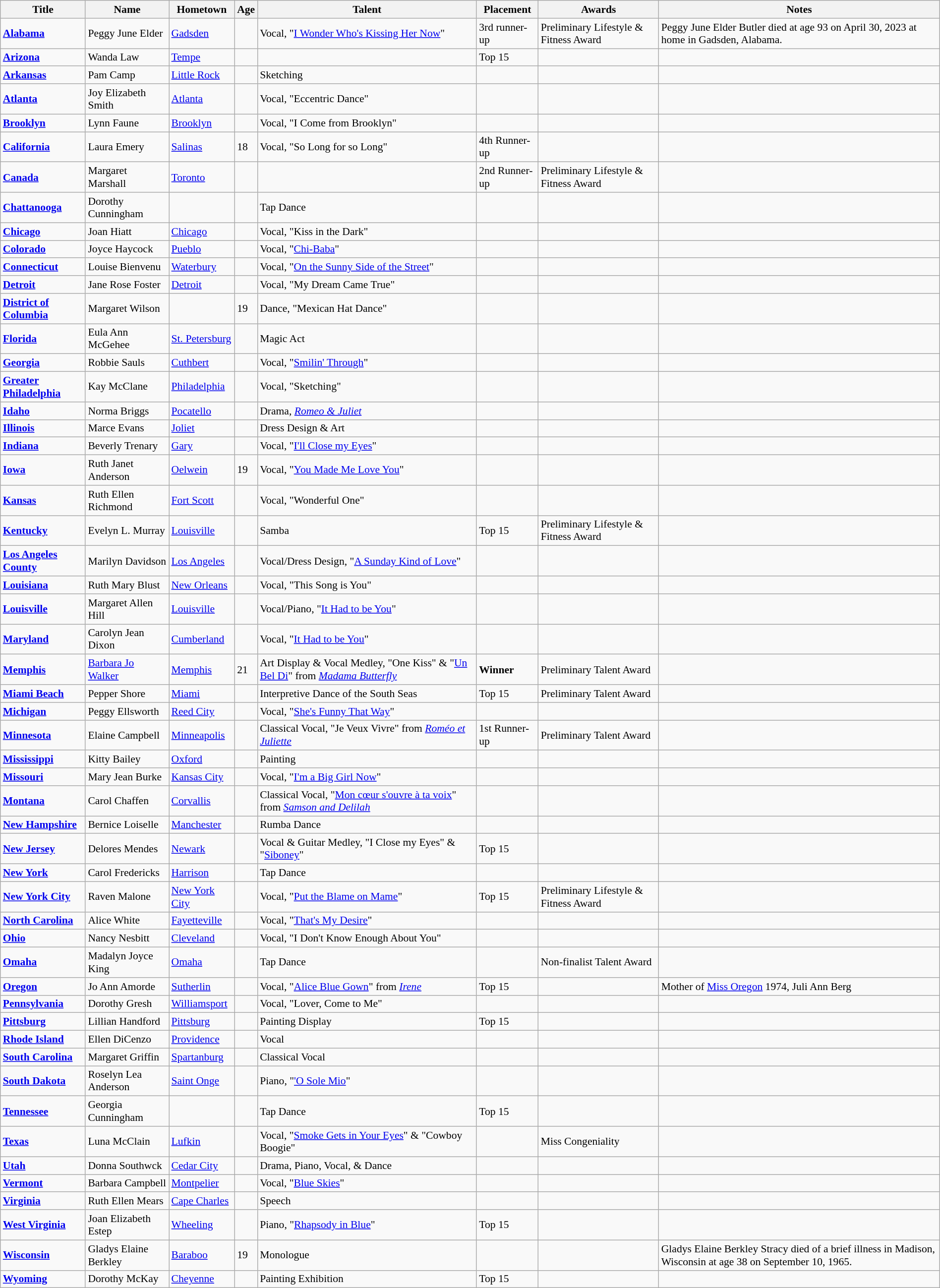<table class="wikitable" style="width:100%; font-size:90%;">
<tr>
<th>Title</th>
<th>Name</th>
<th>Hometown</th>
<th>Age</th>
<th>Talent</th>
<th>Placement</th>
<th>Awards</th>
<th>Notes</th>
</tr>
<tr>
<td> <strong><a href='#'>Alabama</a></strong></td>
<td>Peggy June Elder</td>
<td><a href='#'>Gadsden</a></td>
<td></td>
<td>Vocal, "<a href='#'>I Wonder Who's Kissing Her Now</a>"</td>
<td>3rd runner-up</td>
<td>Preliminary Lifestyle & Fitness Award</td>
<td>Peggy June Elder Butler died at age 93 on April 30, 2023 at home in Gadsden, Alabama.</td>
</tr>
<tr>
<td> <strong><a href='#'>Arizona</a></strong></td>
<td>Wanda Law</td>
<td><a href='#'>Tempe</a></td>
<td></td>
<td></td>
<td>Top 15</td>
<td></td>
<td></td>
</tr>
<tr>
<td> <strong><a href='#'>Arkansas</a></strong></td>
<td>Pam Camp</td>
<td><a href='#'>Little Rock</a></td>
<td></td>
<td>Sketching</td>
<td></td>
<td></td>
<td></td>
</tr>
<tr>
<td> <strong><a href='#'>Atlanta</a></strong></td>
<td>Joy Elizabeth Smith</td>
<td><a href='#'>Atlanta</a></td>
<td></td>
<td>Vocal, "Eccentric Dance"</td>
<td></td>
<td></td>
<td></td>
</tr>
<tr>
<td><strong><a href='#'>Brooklyn</a></strong></td>
<td>Lynn Faune</td>
<td><a href='#'>Brooklyn</a></td>
<td></td>
<td>Vocal, "I Come from Brooklyn"</td>
<td></td>
<td></td>
<td></td>
</tr>
<tr>
<td> <strong><a href='#'>California</a></strong></td>
<td>Laura Emery</td>
<td><a href='#'>Salinas</a></td>
<td>18</td>
<td>Vocal, "So Long for so Long"</td>
<td>4th Runner-up</td>
<td></td>
<td></td>
</tr>
<tr>
<td> <strong><a href='#'>Canada</a></strong></td>
<td>Margaret Marshall</td>
<td><a href='#'>Toronto</a></td>
<td></td>
<td></td>
<td>2nd Runner-up</td>
<td>Preliminary Lifestyle & Fitness Award</td>
<td></td>
</tr>
<tr>
<td><strong><a href='#'>Chattanooga</a></strong></td>
<td>Dorothy Cunningham</td>
<td></td>
<td></td>
<td>Tap Dance</td>
<td></td>
<td></td>
<td></td>
</tr>
<tr>
<td> <strong><a href='#'>Chicago</a></strong></td>
<td>Joan Hiatt</td>
<td><a href='#'>Chicago</a></td>
<td></td>
<td>Vocal, "Kiss in the Dark"</td>
<td></td>
<td></td>
<td></td>
</tr>
<tr>
<td> <strong><a href='#'>Colorado</a></strong></td>
<td>Joyce Haycock</td>
<td><a href='#'>Pueblo</a></td>
<td></td>
<td>Vocal, "<a href='#'>Chi-Baba</a>"</td>
<td></td>
<td></td>
<td></td>
</tr>
<tr>
<td> <strong><a href='#'>Connecticut</a></strong></td>
<td>Louise Bienvenu</td>
<td><a href='#'>Waterbury</a></td>
<td></td>
<td>Vocal, "<a href='#'>On the Sunny Side of the Street</a>"</td>
<td></td>
<td></td>
<td></td>
</tr>
<tr>
<td><strong><a href='#'>Detroit</a></strong></td>
<td>Jane Rose Foster</td>
<td><a href='#'>Detroit</a></td>
<td></td>
<td>Vocal, "My Dream Came True"</td>
<td></td>
<td></td>
<td></td>
</tr>
<tr>
<td> <strong><a href='#'>District of Columbia</a></strong></td>
<td>Margaret Wilson</td>
<td></td>
<td>19</td>
<td>Dance, "Mexican Hat Dance"</td>
<td></td>
<td></td>
<td></td>
</tr>
<tr>
<td> <strong><a href='#'>Florida</a></strong></td>
<td>Eula Ann McGehee</td>
<td><a href='#'>St. Petersburg</a></td>
<td></td>
<td>Magic Act</td>
<td></td>
<td></td>
<td></td>
</tr>
<tr>
<td> <strong><a href='#'>Georgia</a></strong></td>
<td>Robbie Sauls</td>
<td><a href='#'>Cuthbert</a></td>
<td></td>
<td>Vocal, "<a href='#'>Smilin' Through</a>"</td>
<td></td>
<td></td>
<td></td>
</tr>
<tr>
<td><strong><a href='#'>Greater Philadelphia</a></strong></td>
<td>Kay McClane</td>
<td><a href='#'>Philadelphia</a></td>
<td></td>
<td>Vocal, "Sketching"</td>
<td></td>
<td></td>
<td></td>
</tr>
<tr>
<td> <strong><a href='#'>Idaho</a></strong></td>
<td>Norma Briggs</td>
<td><a href='#'>Pocatello</a></td>
<td></td>
<td>Drama, <em><a href='#'>Romeo & Juliet</a></em></td>
<td></td>
<td></td>
<td></td>
</tr>
<tr>
<td> <strong><a href='#'>Illinois</a></strong></td>
<td>Marce Evans</td>
<td><a href='#'>Joliet</a></td>
<td></td>
<td>Dress Design & Art</td>
<td></td>
<td></td>
<td></td>
</tr>
<tr>
<td> <strong><a href='#'>Indiana</a></strong></td>
<td>Beverly Trenary</td>
<td><a href='#'>Gary</a></td>
<td></td>
<td>Vocal, "<a href='#'>I'll Close my Eyes</a>"</td>
<td></td>
<td></td>
<td></td>
</tr>
<tr>
<td> <strong><a href='#'>Iowa</a></strong></td>
<td>Ruth Janet Anderson</td>
<td><a href='#'>Oelwein</a></td>
<td>19</td>
<td>Vocal, "<a href='#'>You Made Me Love You</a>"</td>
<td></td>
<td></td>
<td></td>
</tr>
<tr>
<td> <strong><a href='#'>Kansas</a></strong></td>
<td>Ruth Ellen Richmond</td>
<td><a href='#'>Fort Scott</a></td>
<td></td>
<td>Vocal, "Wonderful One"</td>
<td></td>
<td></td>
<td></td>
</tr>
<tr>
<td> <strong><a href='#'>Kentucky</a></strong></td>
<td>Evelyn L. Murray</td>
<td><a href='#'>Louisville</a></td>
<td></td>
<td>Samba</td>
<td>Top 15</td>
<td>Preliminary Lifestyle & Fitness Award</td>
<td></td>
</tr>
<tr>
<td><strong><a href='#'>Los Angeles County</a></strong></td>
<td>Marilyn Davidson</td>
<td><a href='#'>Los Angeles</a></td>
<td></td>
<td>Vocal/Dress Design, "<a href='#'>A Sunday Kind of Love</a>"</td>
<td></td>
<td></td>
<td></td>
</tr>
<tr>
<td> <strong><a href='#'>Louisiana</a></strong></td>
<td>Ruth Mary Blust</td>
<td><a href='#'>New Orleans</a></td>
<td></td>
<td>Vocal, "This Song is You"</td>
<td></td>
<td></td>
<td></td>
</tr>
<tr>
<td><strong><a href='#'>Louisville</a></strong></td>
<td>Margaret Allen Hill</td>
<td><a href='#'>Louisville</a></td>
<td></td>
<td>Vocal/Piano, "<a href='#'>It Had to be You</a>"</td>
<td></td>
<td></td>
<td></td>
</tr>
<tr>
<td> <strong><a href='#'>Maryland</a></strong></td>
<td>Carolyn Jean Dixon</td>
<td><a href='#'>Cumberland</a></td>
<td></td>
<td>Vocal, "<a href='#'>It Had to be You</a>"</td>
<td></td>
<td></td>
<td></td>
</tr>
<tr>
<td><strong><a href='#'>Memphis</a></strong></td>
<td><a href='#'>Barbara Jo Walker</a></td>
<td><a href='#'>Memphis</a></td>
<td>21</td>
<td>Art Display & Vocal Medley, "One Kiss" & "<a href='#'>Un Bel Di</a>" from <em><a href='#'>Madama Butterfly</a></em></td>
<td><strong>Winner</strong></td>
<td>Preliminary Talent Award</td>
<td></td>
</tr>
<tr>
<td><strong><a href='#'>Miami Beach</a></strong></td>
<td>Pepper Shore</td>
<td><a href='#'>Miami</a></td>
<td></td>
<td>Interpretive Dance of the South Seas</td>
<td>Top 15</td>
<td>Preliminary Talent Award</td>
<td></td>
</tr>
<tr>
<td> <strong><a href='#'>Michigan</a></strong></td>
<td>Peggy Ellsworth</td>
<td><a href='#'>Reed City</a></td>
<td></td>
<td>Vocal, "<a href='#'>She's Funny That Way</a>"</td>
<td></td>
<td></td>
<td></td>
</tr>
<tr>
<td> <strong><a href='#'>Minnesota</a></strong></td>
<td>Elaine Campbell</td>
<td><a href='#'>Minneapolis</a></td>
<td></td>
<td>Classical Vocal, "Je Veux Vivre" from <em><a href='#'>Roméo et Juliette</a></em></td>
<td>1st Runner-up</td>
<td>Preliminary Talent Award</td>
<td></td>
</tr>
<tr>
<td> <strong><a href='#'>Mississippi</a></strong></td>
<td>Kitty Bailey</td>
<td><a href='#'>Oxford</a></td>
<td></td>
<td>Painting</td>
<td></td>
<td></td>
<td></td>
</tr>
<tr>
<td> <strong><a href='#'>Missouri</a></strong></td>
<td>Mary Jean Burke</td>
<td><a href='#'>Kansas City</a></td>
<td></td>
<td>Vocal, "<a href='#'>I'm a Big Girl Now</a>"</td>
<td></td>
<td></td>
<td></td>
</tr>
<tr>
<td> <strong><a href='#'>Montana</a></strong></td>
<td>Carol Chaffen</td>
<td><a href='#'>Corvallis</a></td>
<td></td>
<td>Classical Vocal, "<a href='#'>Mon cœur s'ouvre à ta voix</a>" from <em><a href='#'>Samson and Delilah</a></em></td>
<td></td>
<td></td>
<td></td>
</tr>
<tr>
<td> <strong><a href='#'>New Hampshire</a></strong></td>
<td>Bernice Loiselle</td>
<td><a href='#'>Manchester</a></td>
<td></td>
<td>Rumba Dance</td>
<td></td>
<td></td>
<td></td>
</tr>
<tr>
<td> <strong><a href='#'>New Jersey</a></strong></td>
<td>Delores Mendes</td>
<td><a href='#'>Newark</a></td>
<td></td>
<td>Vocal & Guitar Medley, "I Close my Eyes" & "<a href='#'>Siboney</a>"</td>
<td>Top 15</td>
<td></td>
<td></td>
</tr>
<tr>
<td> <strong><a href='#'>New York</a></strong></td>
<td>Carol Fredericks</td>
<td><a href='#'>Harrison</a></td>
<td></td>
<td>Tap Dance</td>
<td></td>
<td></td>
<td></td>
</tr>
<tr>
<td> <strong><a href='#'>New York City</a></strong></td>
<td>Raven Malone</td>
<td><a href='#'>New York City</a></td>
<td></td>
<td>Vocal, "<a href='#'>Put the Blame on Mame</a>"</td>
<td>Top 15</td>
<td>Preliminary Lifestyle & Fitness Award</td>
<td></td>
</tr>
<tr>
<td> <strong><a href='#'>North Carolina</a></strong></td>
<td>Alice White</td>
<td><a href='#'>Fayetteville</a></td>
<td></td>
<td>Vocal, "<a href='#'>That's My Desire</a>"</td>
<td></td>
<td></td>
<td></td>
</tr>
<tr>
<td> <strong><a href='#'>Ohio</a></strong></td>
<td>Nancy Nesbitt</td>
<td><a href='#'>Cleveland</a></td>
<td></td>
<td>Vocal, "I Don't Know Enough About You"</td>
<td></td>
<td></td>
<td></td>
</tr>
<tr>
<td><strong><a href='#'>Omaha</a></strong></td>
<td>Madalyn Joyce King</td>
<td><a href='#'>Omaha</a></td>
<td></td>
<td>Tap Dance</td>
<td></td>
<td>Non-finalist Talent Award</td>
<td></td>
</tr>
<tr>
<td> <strong><a href='#'>Oregon</a></strong></td>
<td>Jo Ann Amorde</td>
<td><a href='#'>Sutherlin</a></td>
<td></td>
<td>Vocal, "<a href='#'>Alice Blue Gown</a>" from <em><a href='#'>Irene</a></em></td>
<td>Top 15</td>
<td></td>
<td>Mother of <a href='#'>Miss Oregon</a> 1974, Juli Ann Berg</td>
</tr>
<tr>
<td> <strong><a href='#'>Pennsylvania</a></strong></td>
<td>Dorothy Gresh</td>
<td><a href='#'>Williamsport</a></td>
<td></td>
<td>Vocal, "Lover, Come to Me"</td>
<td></td>
<td></td>
<td></td>
</tr>
<tr>
<td><strong><a href='#'>Pittsburg</a></strong></td>
<td>Lillian Handford</td>
<td><a href='#'>Pittsburg</a></td>
<td></td>
<td>Painting Display</td>
<td>Top 15</td>
<td></td>
<td></td>
</tr>
<tr>
<td> <strong><a href='#'>Rhode Island</a></strong></td>
<td>Ellen DiCenzo</td>
<td><a href='#'>Providence</a></td>
<td></td>
<td>Vocal</td>
<td></td>
<td></td>
<td></td>
</tr>
<tr>
<td> <strong><a href='#'>South Carolina</a></strong></td>
<td>Margaret Griffin</td>
<td><a href='#'>Spartanburg</a></td>
<td></td>
<td>Classical Vocal</td>
<td></td>
<td></td>
<td></td>
</tr>
<tr>
<td> <strong><a href='#'>South Dakota</a></strong></td>
<td>Roselyn Lea Anderson</td>
<td><a href='#'>Saint Onge</a></td>
<td></td>
<td>Piano, "<a href='#'>'O Sole Mio</a>"</td>
<td></td>
<td></td>
<td></td>
</tr>
<tr>
<td> <strong><a href='#'>Tennessee</a></strong></td>
<td>Georgia Cunningham</td>
<td></td>
<td></td>
<td>Tap Dance</td>
<td>Top 15</td>
<td></td>
<td></td>
</tr>
<tr>
<td> <strong><a href='#'>Texas</a></strong></td>
<td>Luna McClain</td>
<td><a href='#'>Lufkin</a></td>
<td></td>
<td>Vocal, "<a href='#'>Smoke Gets in Your Eyes</a>" & "Cowboy Boogie"</td>
<td></td>
<td>Miss Congeniality</td>
<td></td>
</tr>
<tr>
<td> <strong><a href='#'>Utah</a></strong></td>
<td>Donna Southwck</td>
<td><a href='#'>Cedar City</a></td>
<td></td>
<td>Drama, Piano, Vocal, & Dance</td>
<td></td>
<td></td>
<td></td>
</tr>
<tr>
<td> <strong><a href='#'>Vermont</a></strong></td>
<td>Barbara Campbell</td>
<td><a href='#'>Montpelier</a></td>
<td></td>
<td>Vocal, "<a href='#'>Blue Skies</a>"</td>
<td></td>
<td></td>
<td></td>
</tr>
<tr>
<td> <strong><a href='#'>Virginia</a></strong></td>
<td>Ruth Ellen Mears</td>
<td><a href='#'>Cape Charles</a></td>
<td></td>
<td>Speech</td>
<td></td>
<td></td>
<td></td>
</tr>
<tr>
<td> <strong><a href='#'>West Virginia</a></strong></td>
<td>Joan Elizabeth Estep</td>
<td><a href='#'>Wheeling</a></td>
<td></td>
<td>Piano, "<a href='#'>Rhapsody in Blue</a>"</td>
<td>Top 15</td>
<td></td>
<td></td>
</tr>
<tr>
<td> <strong><a href='#'>Wisconsin</a></strong></td>
<td>Gladys Elaine Berkley</td>
<td><a href='#'>Baraboo</a></td>
<td>19</td>
<td>Monologue</td>
<td></td>
<td></td>
<td>Gladys Elaine Berkley Stracy died of a brief illness in Madison, Wisconsin at age 38 on September 10, 1965.</td>
</tr>
<tr>
<td> <strong><a href='#'>Wyoming</a></strong></td>
<td>Dorothy McKay</td>
<td><a href='#'>Cheyenne</a></td>
<td></td>
<td>Painting Exhibition</td>
<td>Top 15</td>
<td></td>
<td></td>
</tr>
</table>
